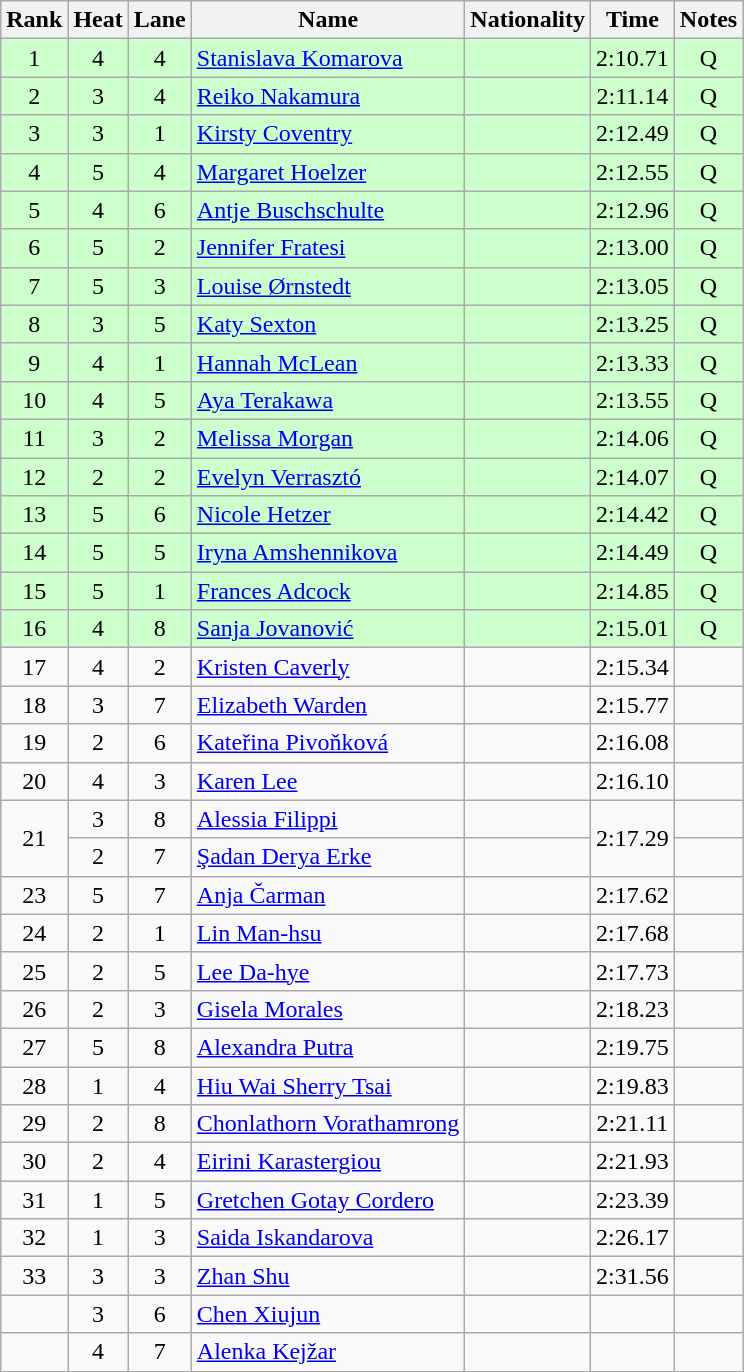<table class="wikitable sortable" style="text-align:center">
<tr>
<th>Rank</th>
<th>Heat</th>
<th>Lane</th>
<th>Name</th>
<th>Nationality</th>
<th>Time</th>
<th>Notes</th>
</tr>
<tr bgcolor=#ccffcc>
<td>1</td>
<td>4</td>
<td>4</td>
<td align=left><a href='#'>Stanislava Komarova</a></td>
<td align=left></td>
<td>2:10.71</td>
<td>Q</td>
</tr>
<tr bgcolor=#ccffcc>
<td>2</td>
<td>3</td>
<td>4</td>
<td align=left><a href='#'>Reiko Nakamura</a></td>
<td align=left></td>
<td>2:11.14</td>
<td>Q</td>
</tr>
<tr bgcolor=#ccffcc>
<td>3</td>
<td>3</td>
<td>1</td>
<td align=left><a href='#'>Kirsty Coventry</a></td>
<td align=left></td>
<td>2:12.49</td>
<td>Q</td>
</tr>
<tr bgcolor=#ccffcc>
<td>4</td>
<td>5</td>
<td>4</td>
<td align=left><a href='#'>Margaret Hoelzer</a></td>
<td align=left></td>
<td>2:12.55</td>
<td>Q</td>
</tr>
<tr bgcolor=#ccffcc>
<td>5</td>
<td>4</td>
<td>6</td>
<td align=left><a href='#'>Antje Buschschulte</a></td>
<td align=left></td>
<td>2:12.96</td>
<td>Q</td>
</tr>
<tr bgcolor=#ccffcc>
<td>6</td>
<td>5</td>
<td>2</td>
<td align=left><a href='#'>Jennifer Fratesi</a></td>
<td align=left></td>
<td>2:13.00</td>
<td>Q</td>
</tr>
<tr bgcolor=#ccffcc>
<td>7</td>
<td>5</td>
<td>3</td>
<td align=left><a href='#'>Louise Ørnstedt</a></td>
<td align=left></td>
<td>2:13.05</td>
<td>Q</td>
</tr>
<tr bgcolor=#ccffcc>
<td>8</td>
<td>3</td>
<td>5</td>
<td align=left><a href='#'>Katy Sexton</a></td>
<td align=left></td>
<td>2:13.25</td>
<td>Q</td>
</tr>
<tr bgcolor=#ccffcc>
<td>9</td>
<td>4</td>
<td>1</td>
<td align=left><a href='#'>Hannah McLean</a></td>
<td align=left></td>
<td>2:13.33</td>
<td>Q</td>
</tr>
<tr bgcolor=#ccffcc>
<td>10</td>
<td>4</td>
<td>5</td>
<td align=left><a href='#'>Aya Terakawa</a></td>
<td align=left></td>
<td>2:13.55</td>
<td>Q</td>
</tr>
<tr bgcolor=#ccffcc>
<td>11</td>
<td>3</td>
<td>2</td>
<td align=left><a href='#'>Melissa Morgan</a></td>
<td align=left></td>
<td>2:14.06</td>
<td>Q</td>
</tr>
<tr bgcolor=#ccffcc>
<td>12</td>
<td>2</td>
<td>2</td>
<td align=left><a href='#'>Evelyn Verrasztó</a></td>
<td align=left></td>
<td>2:14.07</td>
<td>Q</td>
</tr>
<tr bgcolor=#ccffcc>
<td>13</td>
<td>5</td>
<td>6</td>
<td align=left><a href='#'>Nicole Hetzer</a></td>
<td align=left></td>
<td>2:14.42</td>
<td>Q</td>
</tr>
<tr bgcolor=#ccffcc>
<td>14</td>
<td>5</td>
<td>5</td>
<td align=left><a href='#'>Iryna Amshennikova</a></td>
<td align=left></td>
<td>2:14.49</td>
<td>Q</td>
</tr>
<tr bgcolor=#ccffcc>
<td>15</td>
<td>5</td>
<td>1</td>
<td align=left><a href='#'>Frances Adcock</a></td>
<td align=left></td>
<td>2:14.85</td>
<td>Q</td>
</tr>
<tr bgcolor=#ccffcc>
<td>16</td>
<td>4</td>
<td>8</td>
<td align=left><a href='#'>Sanja Jovanović</a></td>
<td align=left></td>
<td>2:15.01</td>
<td>Q</td>
</tr>
<tr>
<td>17</td>
<td>4</td>
<td>2</td>
<td align=left><a href='#'>Kristen Caverly</a></td>
<td align=left></td>
<td>2:15.34</td>
<td></td>
</tr>
<tr>
<td>18</td>
<td>3</td>
<td>7</td>
<td align=left><a href='#'>Elizabeth Warden</a></td>
<td align=left></td>
<td>2:15.77</td>
<td></td>
</tr>
<tr>
<td>19</td>
<td>2</td>
<td>6</td>
<td align=left><a href='#'>Kateřina Pivoňková</a></td>
<td align=left></td>
<td>2:16.08</td>
<td></td>
</tr>
<tr>
<td>20</td>
<td>4</td>
<td>3</td>
<td align=left><a href='#'>Karen Lee</a></td>
<td align=left></td>
<td>2:16.10</td>
<td></td>
</tr>
<tr>
<td rowspan=2>21</td>
<td>3</td>
<td>8</td>
<td align=left><a href='#'>Alessia Filippi</a></td>
<td align=left></td>
<td rowspan=2>2:17.29</td>
<td></td>
</tr>
<tr>
<td>2</td>
<td>7</td>
<td align=left><a href='#'>Şadan Derya Erke</a></td>
<td align=left></td>
<td></td>
</tr>
<tr>
<td>23</td>
<td>5</td>
<td>7</td>
<td align=left><a href='#'>Anja Čarman</a></td>
<td align=left></td>
<td>2:17.62</td>
<td></td>
</tr>
<tr>
<td>24</td>
<td>2</td>
<td>1</td>
<td align=left><a href='#'>Lin Man-hsu</a></td>
<td align=left></td>
<td>2:17.68</td>
<td></td>
</tr>
<tr>
<td>25</td>
<td>2</td>
<td>5</td>
<td align=left><a href='#'>Lee Da-hye</a></td>
<td align=left></td>
<td>2:17.73</td>
<td></td>
</tr>
<tr>
<td>26</td>
<td>2</td>
<td>3</td>
<td align=left><a href='#'>Gisela Morales</a></td>
<td align=left></td>
<td>2:18.23</td>
<td></td>
</tr>
<tr>
<td>27</td>
<td>5</td>
<td>8</td>
<td align=left><a href='#'>Alexandra Putra</a></td>
<td align=left></td>
<td>2:19.75</td>
<td></td>
</tr>
<tr>
<td>28</td>
<td>1</td>
<td>4</td>
<td align=left><a href='#'>Hiu Wai Sherry Tsai</a></td>
<td align=left></td>
<td>2:19.83</td>
<td></td>
</tr>
<tr>
<td>29</td>
<td>2</td>
<td>8</td>
<td align=left><a href='#'>Chonlathorn Vorathamrong</a></td>
<td align=left></td>
<td>2:21.11</td>
<td></td>
</tr>
<tr>
<td>30</td>
<td>2</td>
<td>4</td>
<td align=left><a href='#'>Eirini Karastergiou</a></td>
<td align=left></td>
<td>2:21.93</td>
<td></td>
</tr>
<tr>
<td>31</td>
<td>1</td>
<td>5</td>
<td align=left><a href='#'>Gretchen Gotay Cordero</a></td>
<td align=left></td>
<td>2:23.39</td>
<td></td>
</tr>
<tr>
<td>32</td>
<td>1</td>
<td>3</td>
<td align=left><a href='#'>Saida Iskandarova</a></td>
<td align=left></td>
<td>2:26.17</td>
<td></td>
</tr>
<tr>
<td>33</td>
<td>3</td>
<td>3</td>
<td align=left><a href='#'>Zhan Shu</a></td>
<td align=left></td>
<td>2:31.56</td>
<td></td>
</tr>
<tr>
<td></td>
<td>3</td>
<td>6</td>
<td align=left><a href='#'>Chen Xiujun</a></td>
<td align=left></td>
<td></td>
<td></td>
</tr>
<tr>
<td></td>
<td>4</td>
<td>7</td>
<td align=left><a href='#'>Alenka Kejžar</a></td>
<td align=left></td>
<td></td>
<td></td>
</tr>
</table>
